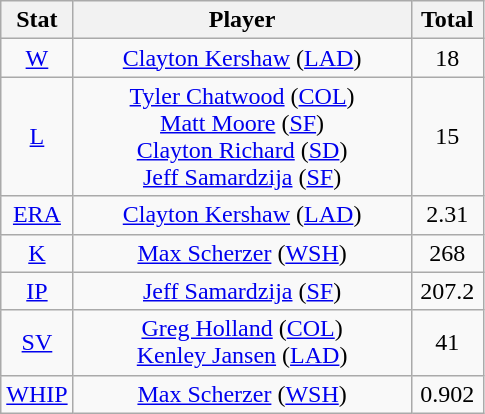<table class="wikitable" style="text-align:center;">
<tr>
<th style="width:15%;">Stat</th>
<th>Player</th>
<th style="width:15%;">Total</th>
</tr>
<tr>
<td><a href='#'>W</a></td>
<td><a href='#'>Clayton Kershaw</a> (<a href='#'>LAD</a>)</td>
<td>18</td>
</tr>
<tr>
<td><a href='#'>L</a></td>
<td><a href='#'>Tyler Chatwood</a> (<a href='#'>COL</a>)<br><a href='#'>Matt Moore</a> (<a href='#'>SF</a>)<br><a href='#'>Clayton Richard</a> (<a href='#'>SD</a>)<br><a href='#'>Jeff Samardzija</a> (<a href='#'>SF</a>)</td>
<td>15</td>
</tr>
<tr>
<td><a href='#'>ERA</a></td>
<td><a href='#'>Clayton Kershaw</a> (<a href='#'>LAD</a>)</td>
<td>2.31</td>
</tr>
<tr>
<td><a href='#'>K</a></td>
<td><a href='#'>Max Scherzer</a> (<a href='#'>WSH</a>)</td>
<td>268</td>
</tr>
<tr>
<td><a href='#'>IP</a></td>
<td><a href='#'>Jeff Samardzija</a> (<a href='#'>SF</a>)</td>
<td>207.2</td>
</tr>
<tr>
<td><a href='#'>SV</a></td>
<td><a href='#'>Greg Holland</a> (<a href='#'>COL</a>)<br><a href='#'>Kenley Jansen</a> (<a href='#'>LAD</a>)</td>
<td>41</td>
</tr>
<tr>
<td><a href='#'>WHIP</a></td>
<td><a href='#'>Max Scherzer</a> (<a href='#'>WSH</a>)</td>
<td>0.902</td>
</tr>
</table>
